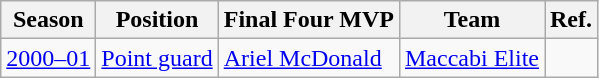<table class="wikitable sortable">
<tr>
<th>Season</th>
<th>Position</th>
<th>Final Four MVP</th>
<th>Team</th>
<th>Ref.</th>
</tr>
<tr>
<td style="text-align:center;"><a href='#'>2000–01</a></td>
<td><a href='#'>Point guard</a></td>
<td> <a href='#'>Ariel McDonald</a></td>
<td><a href='#'>Maccabi Elite</a></td>
<td style="text-align:center;"></td>
</tr>
</table>
